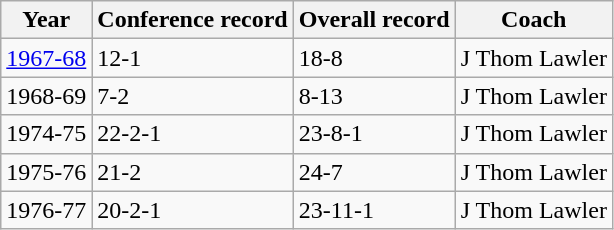<table class="wikitable sortable">
<tr>
<th>Year</th>
<th>Conference record</th>
<th>Overall record</th>
<th>Coach</th>
</tr>
<tr>
<td><a href='#'>1967-68</a></td>
<td>12-1</td>
<td>18-8</td>
<td>J Thom Lawler</td>
</tr>
<tr>
<td>1968-69</td>
<td>7-2</td>
<td>8-13</td>
<td>J Thom Lawler</td>
</tr>
<tr>
<td>1974-75</td>
<td>22-2-1</td>
<td>23-8-1</td>
<td>J Thom Lawler</td>
</tr>
<tr>
<td>1975-76</td>
<td>21-2</td>
<td>24-7</td>
<td>J Thom Lawler</td>
</tr>
<tr>
<td>1976-77</td>
<td>20-2-1</td>
<td>23-11-1</td>
<td>J Thom Lawler</td>
</tr>
</table>
